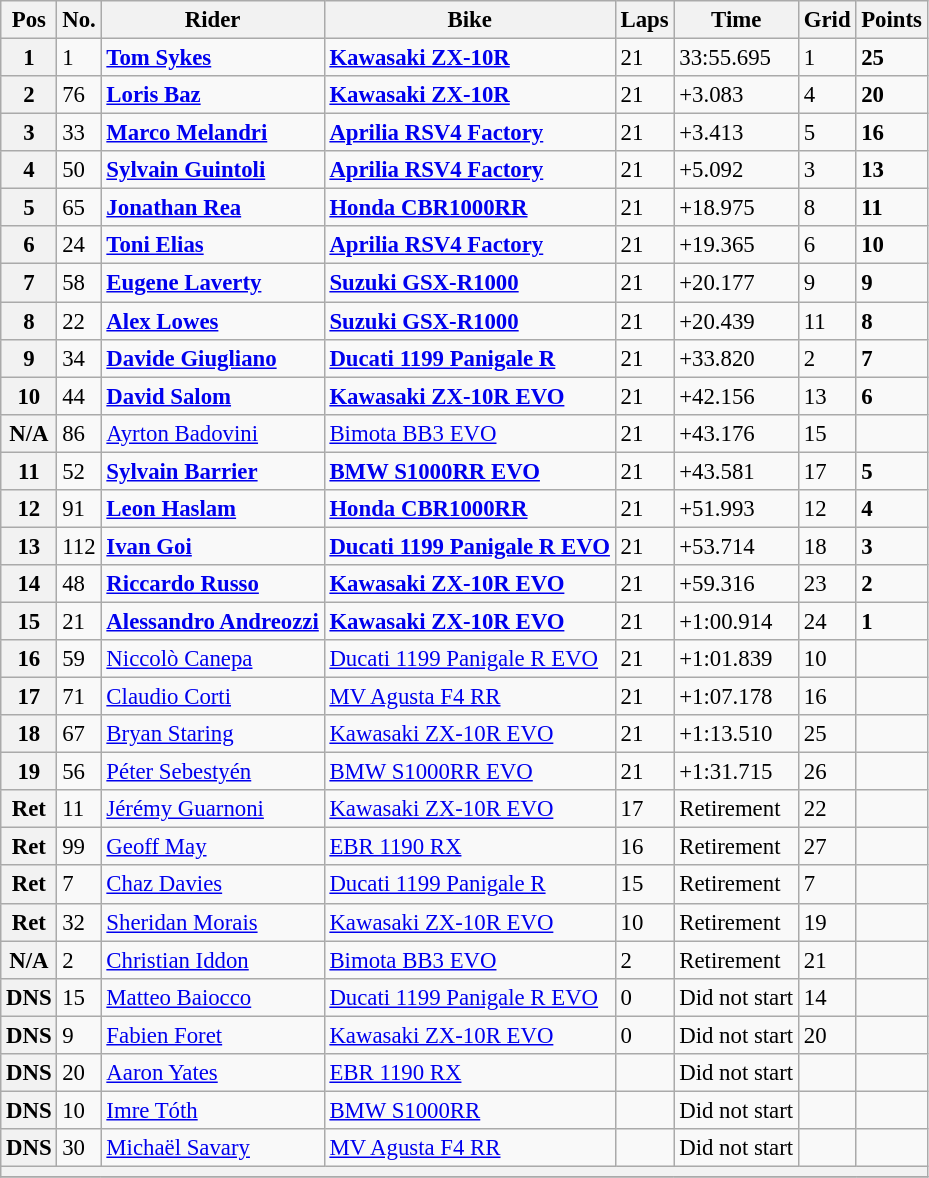<table class="wikitable" style="font-size: 95%;">
<tr>
<th>Pos</th>
<th>No.</th>
<th>Rider</th>
<th>Bike</th>
<th>Laps</th>
<th>Time</th>
<th>Grid</th>
<th>Points</th>
</tr>
<tr>
<th>1</th>
<td>1</td>
<td> <strong><a href='#'>Tom Sykes</a></strong></td>
<td><strong><a href='#'>Kawasaki ZX-10R</a></strong></td>
<td>21</td>
<td>33:55.695</td>
<td>1</td>
<td><strong>25</strong></td>
</tr>
<tr>
<th>2</th>
<td>76</td>
<td> <strong><a href='#'>Loris Baz</a></strong></td>
<td><strong><a href='#'>Kawasaki ZX-10R</a></strong></td>
<td>21</td>
<td>+3.083</td>
<td>4</td>
<td><strong>20</strong></td>
</tr>
<tr>
<th>3</th>
<td>33</td>
<td> <strong><a href='#'>Marco Melandri</a></strong></td>
<td><strong><a href='#'>Aprilia RSV4 Factory</a></strong></td>
<td>21</td>
<td>+3.413</td>
<td>5</td>
<td><strong>16</strong></td>
</tr>
<tr>
<th>4</th>
<td>50</td>
<td> <strong><a href='#'>Sylvain Guintoli</a></strong></td>
<td><strong><a href='#'>Aprilia RSV4 Factory</a></strong></td>
<td>21</td>
<td>+5.092</td>
<td>3</td>
<td><strong>13</strong></td>
</tr>
<tr>
<th>5</th>
<td>65</td>
<td> <strong><a href='#'>Jonathan Rea</a></strong></td>
<td><strong><a href='#'>Honda CBR1000RR</a></strong></td>
<td>21</td>
<td>+18.975</td>
<td>8</td>
<td><strong>11</strong></td>
</tr>
<tr>
<th>6</th>
<td>24</td>
<td> <strong><a href='#'>Toni Elias</a></strong></td>
<td><strong><a href='#'>Aprilia RSV4 Factory</a></strong></td>
<td>21</td>
<td>+19.365</td>
<td>6</td>
<td><strong>10</strong></td>
</tr>
<tr>
<th>7</th>
<td>58</td>
<td> <strong><a href='#'>Eugene Laverty</a></strong></td>
<td><strong><a href='#'>Suzuki GSX-R1000</a></strong></td>
<td>21</td>
<td>+20.177</td>
<td>9</td>
<td><strong>9</strong></td>
</tr>
<tr>
<th>8</th>
<td>22</td>
<td> <strong><a href='#'>Alex Lowes</a></strong></td>
<td><strong><a href='#'>Suzuki GSX-R1000</a></strong></td>
<td>21</td>
<td>+20.439</td>
<td>11</td>
<td><strong>8</strong></td>
</tr>
<tr>
<th>9</th>
<td>34</td>
<td> <strong><a href='#'>Davide Giugliano</a></strong></td>
<td><strong><a href='#'>Ducati 1199 Panigale R</a></strong></td>
<td>21</td>
<td>+33.820</td>
<td>2</td>
<td><strong>7</strong></td>
</tr>
<tr>
<th>10</th>
<td>44</td>
<td> <strong><a href='#'>David Salom</a></strong></td>
<td><strong><a href='#'>Kawasaki ZX-10R EVO</a></strong></td>
<td>21</td>
<td>+42.156</td>
<td>13</td>
<td><strong>6</strong></td>
</tr>
<tr>
<th>N/A</th>
<td>86</td>
<td> <a href='#'>Ayrton Badovini</a></td>
<td><a href='#'>Bimota BB3 EVO</a></td>
<td>21</td>
<td>+43.176</td>
<td>15</td>
<td></td>
</tr>
<tr>
<th>11</th>
<td>52</td>
<td> <strong><a href='#'>Sylvain Barrier</a></strong></td>
<td><strong><a href='#'>BMW S1000RR EVO</a></strong></td>
<td>21</td>
<td>+43.581</td>
<td>17</td>
<td><strong>5</strong></td>
</tr>
<tr>
<th>12</th>
<td>91</td>
<td> <strong><a href='#'>Leon Haslam</a></strong></td>
<td><strong><a href='#'>Honda CBR1000RR</a></strong></td>
<td>21</td>
<td>+51.993</td>
<td>12</td>
<td><strong>4</strong></td>
</tr>
<tr>
<th>13</th>
<td>112</td>
<td> <strong><a href='#'>Ivan Goi</a></strong></td>
<td><strong><a href='#'>Ducati 1199 Panigale R EVO</a></strong></td>
<td>21</td>
<td>+53.714</td>
<td>18</td>
<td><strong>3</strong></td>
</tr>
<tr>
<th>14</th>
<td>48</td>
<td> <strong><a href='#'>Riccardo Russo</a></strong></td>
<td><strong><a href='#'>Kawasaki ZX-10R EVO</a></strong></td>
<td>21</td>
<td>+59.316</td>
<td>23</td>
<td><strong>2</strong></td>
</tr>
<tr>
<th>15</th>
<td>21</td>
<td> <strong><a href='#'>Alessandro Andreozzi</a></strong></td>
<td><strong><a href='#'>Kawasaki ZX-10R EVO</a></strong></td>
<td>21</td>
<td>+1:00.914</td>
<td>24</td>
<td><strong>1</strong></td>
</tr>
<tr>
<th>16</th>
<td>59</td>
<td> <a href='#'>Niccolò Canepa</a></td>
<td><a href='#'>Ducati 1199 Panigale R EVO</a></td>
<td>21</td>
<td>+1:01.839</td>
<td>10</td>
<td></td>
</tr>
<tr>
<th>17</th>
<td>71</td>
<td> <a href='#'>Claudio Corti</a></td>
<td><a href='#'>MV Agusta F4 RR</a></td>
<td>21</td>
<td>+1:07.178</td>
<td>16</td>
<td></td>
</tr>
<tr>
<th>18</th>
<td>67</td>
<td> <a href='#'>Bryan Staring</a></td>
<td><a href='#'>Kawasaki ZX-10R EVO</a></td>
<td>21</td>
<td>+1:13.510</td>
<td>25</td>
<td></td>
</tr>
<tr>
<th>19</th>
<td>56</td>
<td> <a href='#'>Péter Sebestyén</a></td>
<td><a href='#'>BMW S1000RR EVO</a></td>
<td>21</td>
<td>+1:31.715</td>
<td>26</td>
<td></td>
</tr>
<tr>
<th>Ret</th>
<td>11</td>
<td> <a href='#'>Jérémy Guarnoni</a></td>
<td><a href='#'>Kawasaki ZX-10R EVO</a></td>
<td>17</td>
<td>Retirement</td>
<td>22</td>
<td></td>
</tr>
<tr>
<th>Ret</th>
<td>99</td>
<td> <a href='#'>Geoff May</a></td>
<td><a href='#'>EBR 1190 RX</a></td>
<td>16</td>
<td>Retirement</td>
<td>27</td>
<td></td>
</tr>
<tr>
<th>Ret</th>
<td>7</td>
<td> <a href='#'>Chaz Davies</a></td>
<td><a href='#'>Ducati 1199 Panigale R</a></td>
<td>15</td>
<td>Retirement</td>
<td>7</td>
<td></td>
</tr>
<tr>
<th>Ret</th>
<td>32</td>
<td> <a href='#'>Sheridan Morais</a></td>
<td><a href='#'>Kawasaki ZX-10R EVO</a></td>
<td>10</td>
<td>Retirement</td>
<td>19</td>
<td></td>
</tr>
<tr>
<th>N/A</th>
<td>2</td>
<td> <a href='#'>Christian Iddon</a></td>
<td><a href='#'>Bimota BB3 EVO</a></td>
<td>2</td>
<td>Retirement</td>
<td>21</td>
<td></td>
</tr>
<tr>
<th>DNS</th>
<td>15</td>
<td> <a href='#'>Matteo Baiocco</a></td>
<td><a href='#'>Ducati 1199 Panigale R EVO</a></td>
<td>0</td>
<td>Did not start</td>
<td>14</td>
<td></td>
</tr>
<tr>
<th>DNS</th>
<td>9</td>
<td> <a href='#'>Fabien Foret</a></td>
<td><a href='#'>Kawasaki ZX-10R EVO</a></td>
<td>0</td>
<td>Did not start</td>
<td>20</td>
<td></td>
</tr>
<tr>
<th>DNS</th>
<td>20</td>
<td> <a href='#'>Aaron Yates</a></td>
<td><a href='#'>EBR 1190 RX</a></td>
<td></td>
<td>Did not start</td>
<td></td>
<td></td>
</tr>
<tr>
<th>DNS</th>
<td>10</td>
<td> <a href='#'>Imre Tóth</a></td>
<td><a href='#'>BMW S1000RR</a></td>
<td></td>
<td>Did not start</td>
<td></td>
<td></td>
</tr>
<tr>
<th>DNS</th>
<td>30</td>
<td> <a href='#'>Michaël Savary</a></td>
<td><a href='#'>MV Agusta F4 RR</a></td>
<td></td>
<td>Did not start</td>
<td></td>
<td></td>
</tr>
<tr>
<th colspan=8></th>
</tr>
<tr>
</tr>
</table>
